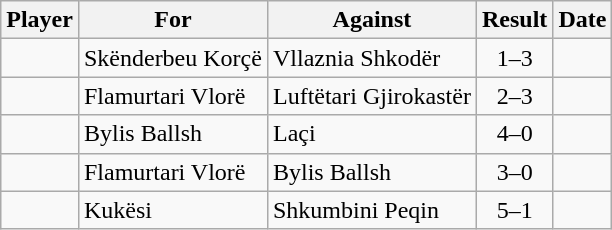<table class="wikitable sortable">
<tr>
<th>Player</th>
<th>For</th>
<th>Against</th>
<th style="text-align:center">Result</th>
<th>Date</th>
</tr>
<tr>
<td> </td>
<td>Skënderbeu Korçë</td>
<td>Vllaznia Shkodër</td>
<td style="text-align:center;">1–3</td>
<td></td>
</tr>
<tr>
<td> </td>
<td>Flamurtari Vlorë</td>
<td>Luftëtari Gjirokastër</td>
<td style="text-align:center;">2–3</td>
<td></td>
</tr>
<tr>
<td> </td>
<td>Bylis Ballsh</td>
<td>Laçi</td>
<td style="text-align:center;">4–0</td>
<td></td>
</tr>
<tr>
<td> </td>
<td>Flamurtari Vlorë</td>
<td>Bylis Ballsh</td>
<td style="text-align:center;">3–0</td>
<td></td>
</tr>
<tr>
<td> </td>
<td>Kukësi</td>
<td>Shkumbini Peqin</td>
<td style="text-align:center;">5–1</td>
<td></td>
</tr>
</table>
